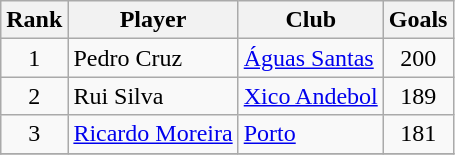<table class="wikitable sortable" style="text-align: center;">
<tr>
<th>Rank</th>
<th>Player</th>
<th>Club</th>
<th>Goals</th>
</tr>
<tr>
<td>1</td>
<td style="text-align: left;"> Pedro Cruz</td>
<td style="text-align: left;"><a href='#'>Águas Santas</a></td>
<td>200</td>
</tr>
<tr>
<td>2</td>
<td style="text-align: left;"> Rui Silva</td>
<td style="text-align: left;"><a href='#'>Xico Andebol</a></td>
<td>189</td>
</tr>
<tr>
<td>3</td>
<td style="text-align: left;"> <a href='#'>Ricardo Moreira</a></td>
<td style="text-align: left;"><a href='#'>Porto</a></td>
<td>181</td>
</tr>
<tr>
</tr>
</table>
